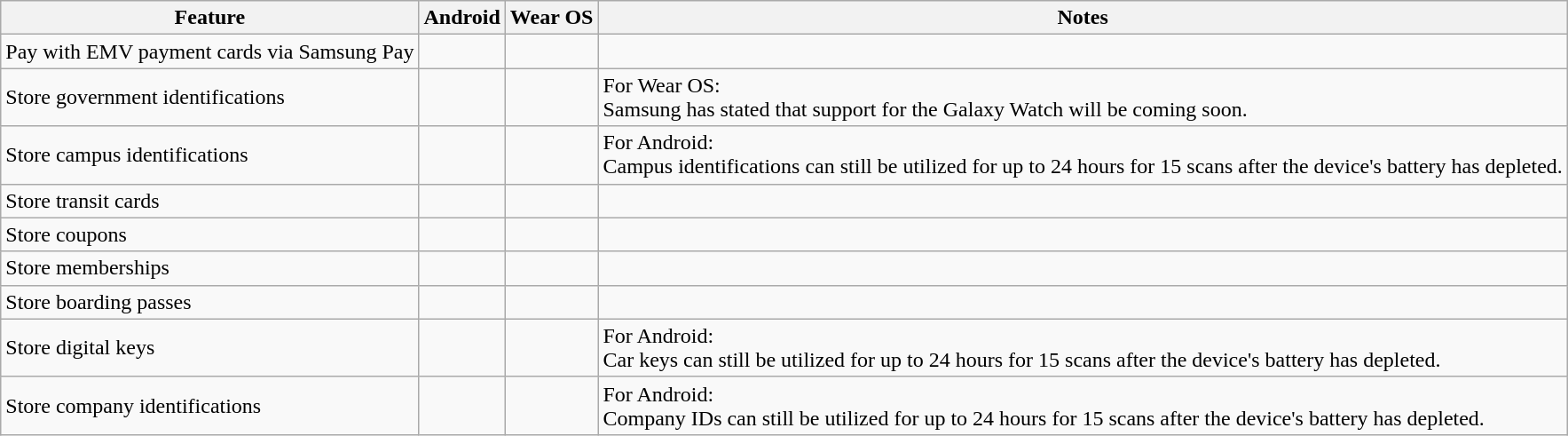<table class="wikitable">
<tr>
<th>Feature</th>
<th>Android</th>
<th>Wear OS</th>
<th>Notes</th>
</tr>
<tr>
<td>Pay with EMV payment cards via Samsung Pay</td>
<td></td>
<td></td>
<td></td>
</tr>
<tr>
<td>Store government identifications</td>
<td></td>
<td></td>
<td>For Wear OS:<br>Samsung has stated that support for the Galaxy Watch will be coming soon.</td>
</tr>
<tr>
<td>Store campus identifications</td>
<td></td>
<td></td>
<td>For Android:<br>Campus identifications can still be utilized for up to 24 hours for 15 scans after the device's battery has depleted.</td>
</tr>
<tr>
<td>Store transit cards</td>
<td></td>
<td></td>
<td></td>
</tr>
<tr>
<td>Store coupons</td>
<td></td>
<td></td>
<td></td>
</tr>
<tr>
<td>Store memberships</td>
<td></td>
<td></td>
<td></td>
</tr>
<tr>
<td>Store boarding passes</td>
<td></td>
<td></td>
<td></td>
</tr>
<tr>
<td>Store digital keys</td>
<td></td>
<td></td>
<td>For Android:<br>Car keys can still be utilized for up to 24 hours for 15 scans after the device's battery has depleted.</td>
</tr>
<tr>
<td>Store company identifications</td>
<td></td>
<td></td>
<td>For Android:<br>Company IDs can still be utilized for up to 24 hours for 15 scans after the device's battery has depleted.</td>
</tr>
</table>
